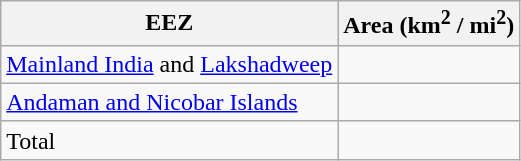<table class="wikitable">
<tr>
<th>EEZ</th>
<th>Area (km<sup>2</sup> / mi<sup>2</sup>)</th>
</tr>
<tr>
<td><a href='#'>Mainland India</a> and <a href='#'>Lakshadweep</a></td>
<td></td>
</tr>
<tr>
<td><a href='#'>Andaman and Nicobar Islands</a></td>
<td></td>
</tr>
<tr>
<td>Total</td>
<td></td>
</tr>
</table>
